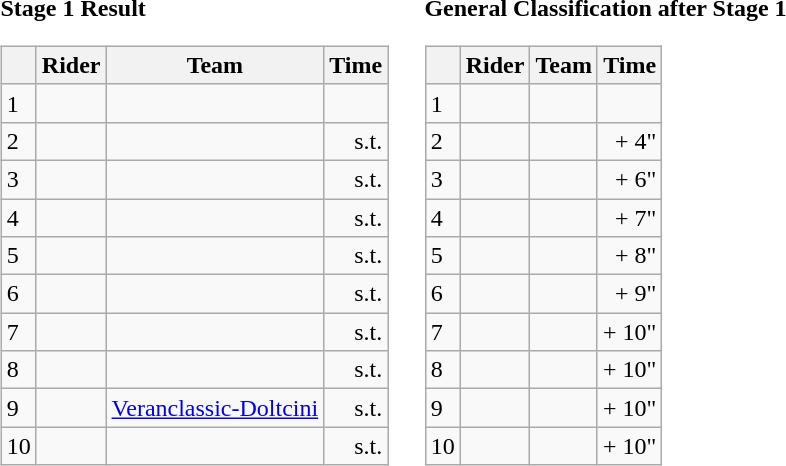<table>
<tr>
<td><strong>Stage 1 Result</strong><br><table class="wikitable">
<tr>
<th></th>
<th>Rider</th>
<th>Team</th>
<th>Time</th>
</tr>
<tr>
<td>1</td>
<td></td>
<td></td>
<td align="right"></td>
</tr>
<tr>
<td>2</td>
<td></td>
<td></td>
<td align="right">s.t.</td>
</tr>
<tr>
<td>3</td>
<td></td>
<td></td>
<td align="right">s.t.</td>
</tr>
<tr>
<td>4</td>
<td></td>
<td></td>
<td align="right">s.t.</td>
</tr>
<tr>
<td>5</td>
<td></td>
<td></td>
<td align="right">s.t.</td>
</tr>
<tr>
<td>6</td>
<td></td>
<td></td>
<td align="right">s.t.</td>
</tr>
<tr>
<td>7</td>
<td></td>
<td></td>
<td align="right">s.t.</td>
</tr>
<tr>
<td>8</td>
<td></td>
<td></td>
<td align="right">s.t.</td>
</tr>
<tr>
<td>9</td>
<td></td>
<td><a href='#'>Veranclassic-Doltcini</a></td>
<td align="right">s.t.</td>
</tr>
<tr>
<td>10</td>
<td></td>
<td></td>
<td align="right">s.t.</td>
</tr>
</table>
</td>
<td></td>
<td><strong>General Classification after Stage 1</strong><br><table class="wikitable">
<tr>
<th></th>
<th>Rider</th>
<th>Team</th>
<th>Time</th>
</tr>
<tr>
<td>1</td>
<td> </td>
<td></td>
<td align="right"></td>
</tr>
<tr>
<td>2</td>
<td></td>
<td></td>
<td align="right">+ 4"</td>
</tr>
<tr>
<td>3</td>
<td></td>
<td></td>
<td align="right">+ 6"</td>
</tr>
<tr>
<td>4</td>
<td></td>
<td></td>
<td align="right">+ 7"</td>
</tr>
<tr>
<td>5</td>
<td></td>
<td></td>
<td align="right">+ 8"</td>
</tr>
<tr>
<td>6</td>
<td></td>
<td></td>
<td align="right">+ 9"</td>
</tr>
<tr>
<td>7</td>
<td> </td>
<td></td>
<td align="right">+ 10"</td>
</tr>
<tr>
<td>8</td>
<td></td>
<td></td>
<td align="right">+ 10"</td>
</tr>
<tr>
<td>9</td>
<td></td>
<td></td>
<td align="right">+ 10"</td>
</tr>
<tr>
<td>10</td>
<td></td>
<td></td>
<td align="right">+ 10"</td>
</tr>
</table>
</td>
</tr>
</table>
